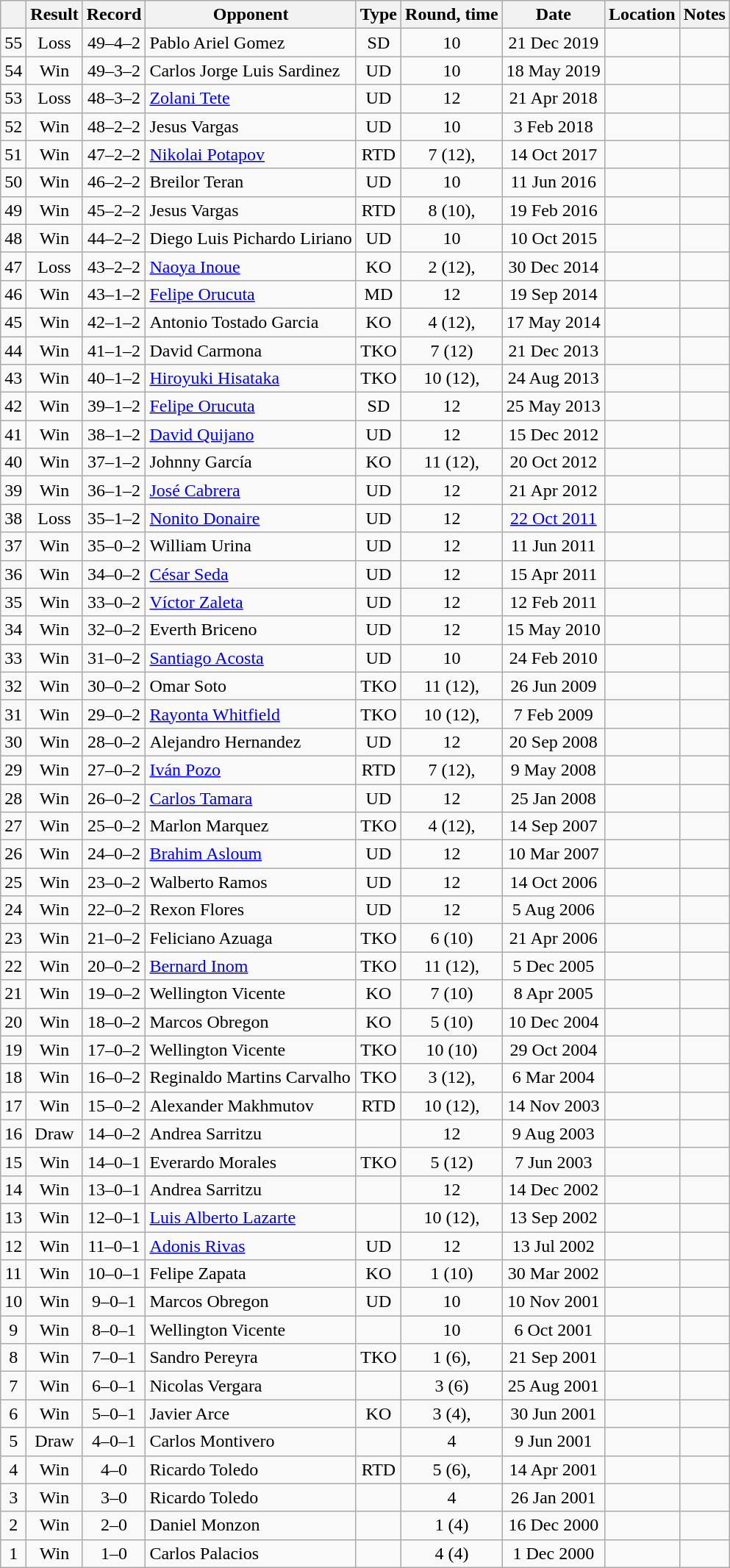<table class="wikitable" style="text-align:center">
<tr>
<th></th>
<th>Result</th>
<th>Record</th>
<th>Opponent</th>
<th>Type</th>
<th>Round, time</th>
<th>Date</th>
<th>Location</th>
<th>Notes</th>
</tr>
<tr>
<td>55</td>
<td>Loss</td>
<td>49–4–2</td>
<td style="text-align:left;">Pablo Ariel Gomez</td>
<td>SD</td>
<td>10</td>
<td>21 Dec 2019</td>
<td style="text-align:left;"></td>
<td style="text-align:left;"></td>
</tr>
<tr>
<td>54</td>
<td>Win</td>
<td>49–3–2</td>
<td style="text-align:left;">Carlos Jorge Luis Sardinez</td>
<td>UD</td>
<td>10</td>
<td>18 May 2019</td>
<td style="text-align:left;"></td>
<td style="text-align:left;"></td>
</tr>
<tr>
<td>53</td>
<td>Loss</td>
<td>48–3–2</td>
<td style="text-align:left;"><a href='#'>Zolani Tete</a></td>
<td>UD</td>
<td>12</td>
<td>21 Apr 2018</td>
<td style="text-align:left;"></td>
<td style="text-align:left;"></td>
</tr>
<tr>
<td>52</td>
<td>Win</td>
<td>48–2–2</td>
<td style="text-align:left;">Jesus Vargas</td>
<td>UD</td>
<td>10</td>
<td>3 Feb 2018</td>
<td style="text-align:left;"></td>
<td></td>
</tr>
<tr>
<td>51</td>
<td>Win</td>
<td>47–2–2</td>
<td style="text-align:left;"><a href='#'>Nikolai Potapov</a></td>
<td>RTD</td>
<td>7 (12), </td>
<td>14 Oct 2017</td>
<td style="text-align:left;"></td>
<td></td>
</tr>
<tr>
<td>50</td>
<td>Win</td>
<td>46–2–2</td>
<td style="text-align:left;">Breilor Teran</td>
<td>UD</td>
<td>10</td>
<td>11 Jun 2016</td>
<td style="text-align:left;"></td>
<td style="text-align:left;"></td>
</tr>
<tr>
<td>49</td>
<td>Win</td>
<td>45–2–2</td>
<td style="text-align:left;">Jesus Vargas</td>
<td>RTD</td>
<td>8 (10), </td>
<td>19 Feb 2016</td>
<td style="text-align:left;"></td>
<td style="text-align:left;"></td>
</tr>
<tr>
<td>48</td>
<td>Win</td>
<td>44–2–2</td>
<td style="text-align:left;">Diego Luis Pichardo Liriano</td>
<td>UD</td>
<td>10</td>
<td>10 Oct 2015</td>
<td style="text-align:left;"></td>
<td style="text-align:left;"></td>
</tr>
<tr>
<td>47</td>
<td>Loss</td>
<td>43–2–2</td>
<td style="text-align:left;"><a href='#'>Naoya Inoue</a></td>
<td>KO</td>
<td>2 (12), </td>
<td>30 Dec 2014</td>
<td style="text-align:left;"></td>
<td style="text-align:left;"></td>
</tr>
<tr>
<td>46</td>
<td>Win</td>
<td>43–1–2</td>
<td style="text-align:left;"><a href='#'>Felipe Orucuta</a></td>
<td>MD</td>
<td>12</td>
<td>19 Sep 2014</td>
<td style="text-align:left;"></td>
<td style="text-align:left;"></td>
</tr>
<tr>
<td>45</td>
<td>Win</td>
<td>42–1–2</td>
<td style="text-align:left;">Antonio Tostado Garcia</td>
<td>KO</td>
<td>4 (12), </td>
<td>17 May 2014</td>
<td style="text-align:left;"></td>
<td style="text-align:left;"></td>
</tr>
<tr>
<td>44</td>
<td>Win</td>
<td>41–1–2</td>
<td style="text-align:left;">David Carmona</td>
<td>TKO</td>
<td>7 (12)</td>
<td>21 Dec 2013</td>
<td style="text-align:left;"></td>
<td style="text-align:left;"></td>
</tr>
<tr>
<td>43</td>
<td>Win</td>
<td>40–1–2</td>
<td style="text-align:left;"><a href='#'>Hiroyuki Hisataka</a></td>
<td>TKO</td>
<td>10 (12), </td>
<td>24 Aug 2013</td>
<td style="text-align:left;"></td>
<td style="text-align:left;"></td>
</tr>
<tr>
<td>42</td>
<td>Win</td>
<td>39–1–2</td>
<td style="text-align:left;"><a href='#'>Felipe Orucuta</a></td>
<td>SD</td>
<td>12</td>
<td>25 May 2013</td>
<td style="text-align:left;"></td>
<td style="text-align:left;"></td>
</tr>
<tr>
<td>41</td>
<td>Win</td>
<td>38–1–2</td>
<td style="text-align:left;"><a href='#'>David Quijano</a></td>
<td>UD</td>
<td>12</td>
<td>15 Dec 2012</td>
<td style="text-align:left;"></td>
<td style="text-align:left;"></td>
</tr>
<tr>
<td>40</td>
<td>Win</td>
<td>37–1–2</td>
<td style="text-align:left;">Johnny García</td>
<td>KO</td>
<td>11 (12), </td>
<td>20 Oct 2012</td>
<td style="text-align:left;"></td>
<td style="text-align:left;"></td>
</tr>
<tr>
<td>39</td>
<td>Win</td>
<td>36–1–2</td>
<td style="text-align:left;"><a href='#'>José Cabrera</a></td>
<td>UD</td>
<td>12</td>
<td>21 Apr 2012</td>
<td style="text-align:left;"></td>
<td style="text-align:left;"></td>
</tr>
<tr>
<td>38</td>
<td>Loss</td>
<td>35–1–2</td>
<td style="text-align:left;"><a href='#'>Nonito Donaire</a></td>
<td>UD</td>
<td>12</td>
<td><a href='#'>22 Oct 2011</a></td>
<td style="text-align:left;"></td>
<td style="text-align:left;"></td>
</tr>
<tr>
<td>37</td>
<td>Win</td>
<td>35–0–2</td>
<td style="text-align:left;">William Urina</td>
<td>UD</td>
<td>12</td>
<td>11 Jun 2011</td>
<td style="text-align:left;"></td>
<td style="text-align:left;"></td>
</tr>
<tr>
<td>36</td>
<td>Win</td>
<td>34–0–2</td>
<td style="text-align:left;"><a href='#'>César Seda</a></td>
<td>UD</td>
<td>12</td>
<td>15 Apr 2011</td>
<td style="text-align:left;"></td>
<td style="text-align:left;"></td>
</tr>
<tr>
<td>35</td>
<td>Win</td>
<td>33–0–2</td>
<td style="text-align:left;"><a href='#'>Víctor Zaleta</a></td>
<td>UD</td>
<td>12</td>
<td>12 Feb 2011</td>
<td style="text-align:left;"></td>
<td style="text-align:left;"></td>
</tr>
<tr>
<td>34</td>
<td>Win</td>
<td>32–0–2</td>
<td style="text-align:left;">Everth Briceno</td>
<td>UD</td>
<td>12</td>
<td>15 May 2010</td>
<td style="text-align:left;"></td>
<td style="text-align:left;"></td>
</tr>
<tr>
<td>33</td>
<td>Win</td>
<td>31–0–2</td>
<td style="text-align:left;"><a href='#'>Santiago Acosta</a></td>
<td>UD</td>
<td>10</td>
<td>24 Feb 2010</td>
<td style="text-align:left;"></td>
<td></td>
</tr>
<tr>
<td>32</td>
<td>Win</td>
<td>30–0–2</td>
<td style="text-align:left;">Omar Soto</td>
<td>TKO</td>
<td>11 (12), </td>
<td>26 Jun 2009</td>
<td style="text-align:left;"></td>
<td style="text-align:left;"></td>
</tr>
<tr>
<td>31</td>
<td>Win</td>
<td>29–0–2</td>
<td style="text-align:left;"><a href='#'>Rayonta Whitfield</a></td>
<td>TKO</td>
<td>10 (12), </td>
<td>7 Feb 2009</td>
<td style="text-align:left;"></td>
<td style="text-align:left;"></td>
</tr>
<tr>
<td>30</td>
<td>Win</td>
<td>28–0–2</td>
<td style="text-align:left;">Alejandro Hernandez</td>
<td>UD</td>
<td>12</td>
<td>20 Sep 2008</td>
<td style="text-align:left;"></td>
<td style="text-align:left;"></td>
</tr>
<tr>
<td>29</td>
<td>Win</td>
<td>27–0–2</td>
<td style="text-align:left;"><a href='#'>Iván Pozo</a></td>
<td>RTD</td>
<td>7 (12), </td>
<td>9 May 2008</td>
<td style="text-align:left;"></td>
<td style="text-align:left;"></td>
</tr>
<tr>
<td>28</td>
<td>Win</td>
<td>26–0–2</td>
<td style="text-align:left;"><a href='#'>Carlos Tamara</a></td>
<td>UD</td>
<td>12</td>
<td>25 Jan 2008</td>
<td style="text-align:left;"></td>
<td style="text-align:left;"></td>
</tr>
<tr>
<td>27</td>
<td>Win</td>
<td>25–0–2</td>
<td style="text-align:left;">Marlon Marquez</td>
<td>TKO</td>
<td>4 (12), </td>
<td>14 Sep 2007</td>
<td style="text-align:left;"></td>
<td style="text-align:left;"></td>
</tr>
<tr>
<td>26</td>
<td>Win</td>
<td>24–0–2</td>
<td style="text-align:left;"><a href='#'>Brahim Asloum</a></td>
<td>UD</td>
<td>12</td>
<td>10 Mar 2007</td>
<td style="text-align:left;"></td>
<td style="text-align:left;"></td>
</tr>
<tr>
<td>25</td>
<td>Win</td>
<td>23–0–2</td>
<td style="text-align:left;">Walberto Ramos</td>
<td>UD</td>
<td>12</td>
<td>14 Oct 2006</td>
<td style="text-align:left;"></td>
<td style="text-align:left;"></td>
</tr>
<tr>
<td>24</td>
<td>Win</td>
<td>22–0–2</td>
<td style="text-align:left;">Rexon Flores</td>
<td>UD</td>
<td>12</td>
<td>5 Aug 2006</td>
<td style="text-align:left;"></td>
<td style="text-align:left;"></td>
</tr>
<tr>
<td>23</td>
<td>Win</td>
<td>21–0–2</td>
<td style="text-align:left;">Feliciano Azuaga</td>
<td>TKO</td>
<td>6 (10)</td>
<td>21 Apr 2006</td>
<td style="text-align:left;"></td>
<td></td>
</tr>
<tr>
<td>22</td>
<td>Win</td>
<td>20–0–2</td>
<td style="text-align:left;"><a href='#'>Bernard Inom</a></td>
<td>TKO</td>
<td>11 (12), </td>
<td>5 Dec 2005</td>
<td style="text-align:left;"></td>
<td style="text-align:left;"></td>
</tr>
<tr>
<td>21</td>
<td>Win</td>
<td>19–0–2</td>
<td style="text-align:left;">Wellington Vicente</td>
<td>KO</td>
<td>7 (10)</td>
<td>8 Apr 2005</td>
<td style="text-align:left;"></td>
<td></td>
</tr>
<tr>
<td>20</td>
<td>Win</td>
<td>18–0–2</td>
<td style="text-align:left;">Marcos Obregon</td>
<td>KO</td>
<td>5 (10)</td>
<td>10 Dec 2004</td>
<td style="text-align:left;"></td>
<td></td>
</tr>
<tr>
<td>19</td>
<td>Win</td>
<td>17–0–2</td>
<td style="text-align:left;">Wellington Vicente</td>
<td>TKO</td>
<td>10 (10)</td>
<td>29 Oct 2004</td>
<td style="text-align:left;"></td>
<td></td>
</tr>
<tr>
<td>18</td>
<td>Win</td>
<td>16–0–2</td>
<td style="text-align:left;">Reginaldo Martins Carvalho</td>
<td>TKO</td>
<td>3 (12), </td>
<td>6 Mar 2004</td>
<td style="text-align:left;"></td>
<td style="text-align:left;"></td>
</tr>
<tr>
<td>17</td>
<td>Win</td>
<td>15–0–2</td>
<td style="text-align:left;">Alexander Makhmutov</td>
<td>RTD</td>
<td>10 (12), </td>
<td>14 Nov 2003</td>
<td style="text-align:left;"></td>
<td style="text-align:left;"></td>
</tr>
<tr>
<td>16</td>
<td>Draw</td>
<td>14–0–2</td>
<td style="text-align:left;">Andrea Sarritzu</td>
<td></td>
<td>12</td>
<td>9 Aug 2003</td>
<td style="text-align:left;"></td>
<td style="text-align:left;"></td>
</tr>
<tr>
<td>15</td>
<td>Win</td>
<td>14–0–1</td>
<td style="text-align:left;">Everardo Morales</td>
<td>TKO</td>
<td>5 (12)</td>
<td>7 Jun 2003</td>
<td style="text-align:left;"></td>
<td style="text-align:left;"></td>
</tr>
<tr>
<td>14</td>
<td>Win</td>
<td>13–0–1</td>
<td style="text-align:left;">Andrea Sarritzu</td>
<td></td>
<td>12</td>
<td>14 Dec 2002</td>
<td style="text-align:left;"></td>
<td style="text-align:left;"></td>
</tr>
<tr>
<td>13</td>
<td>Win</td>
<td>12–0–1</td>
<td style="text-align:left;"><a href='#'>Luis Alberto Lazarte</a></td>
<td></td>
<td>10 (12), </td>
<td>13 Sep 2002</td>
<td style="text-align:left;"></td>
<td style="text-align:left;"></td>
</tr>
<tr>
<td>12</td>
<td>Win</td>
<td>11–0–1</td>
<td style="text-align:left;"><a href='#'>Adonis Rivas</a></td>
<td>UD</td>
<td>12</td>
<td>13 Jul 2002</td>
<td style="text-align:left;"></td>
<td style="text-align:left;"></td>
</tr>
<tr>
<td>11</td>
<td>Win</td>
<td>10–0–1</td>
<td style="text-align:left;">Felipe Zapata</td>
<td>KO</td>
<td>1 (10)</td>
<td>30 Mar 2002</td>
<td style="text-align:left;"></td>
<td></td>
</tr>
<tr>
<td>10</td>
<td>Win</td>
<td>9–0–1</td>
<td style="text-align:left;">Marcos Obregon</td>
<td>UD</td>
<td>10</td>
<td>10 Nov 2001</td>
<td style="text-align:left;"></td>
<td></td>
</tr>
<tr>
<td>9</td>
<td>Win</td>
<td>8–0–1</td>
<td style="text-align:left;">Wellington Vicente</td>
<td></td>
<td>10</td>
<td>6 Oct 2001</td>
<td style="text-align:left;"></td>
<td></td>
</tr>
<tr>
<td>8</td>
<td>Win</td>
<td>7–0–1</td>
<td style="text-align:left;">Sandro Pereyra</td>
<td>TKO</td>
<td>1 (6), </td>
<td>21 Sep 2001</td>
<td style="text-align:left;"></td>
<td></td>
</tr>
<tr>
<td>7</td>
<td>Win</td>
<td>6–0–1</td>
<td style="text-align:left;">Nicolas Vergara</td>
<td></td>
<td>3 (6)</td>
<td>25 Aug 2001</td>
<td style="text-align:left;"></td>
<td></td>
</tr>
<tr>
<td>6</td>
<td>Win</td>
<td>5–0–1</td>
<td style="text-align:left;">Javier Arce</td>
<td>KO</td>
<td>3 (4), </td>
<td>30 Jun 2001</td>
<td style="text-align:left;"></td>
<td></td>
</tr>
<tr>
<td>5</td>
<td>Draw</td>
<td>4–0–1</td>
<td style="text-align:left;">Carlos Montivero</td>
<td></td>
<td>4</td>
<td>9 Jun 2001</td>
<td style="text-align:left;"></td>
<td></td>
</tr>
<tr>
<td>4</td>
<td>Win</td>
<td>4–0</td>
<td style="text-align:left;">Ricardo Toledo</td>
<td>RTD</td>
<td>5 (6), </td>
<td>14 Apr 2001</td>
<td style="text-align:left;"></td>
<td></td>
</tr>
<tr>
<td>3</td>
<td>Win</td>
<td>3–0</td>
<td style="text-align:left;">Ricardo Toledo</td>
<td></td>
<td>4</td>
<td>26 Jan 2001</td>
<td style="text-align:left;"></td>
<td></td>
</tr>
<tr>
<td>2</td>
<td>Win</td>
<td>2–0</td>
<td style="text-align:left;">Daniel Monzon</td>
<td></td>
<td>1 (4)</td>
<td>16 Dec 2000</td>
<td style="text-align:left;"></td>
<td></td>
</tr>
<tr>
<td>1</td>
<td>Win</td>
<td>1–0</td>
<td style="text-align:left;">Carlos Palacios</td>
<td></td>
<td>4 (4)</td>
<td>1 Dec 2000</td>
<td style="text-align:left;"></td>
<td></td>
</tr>
</table>
